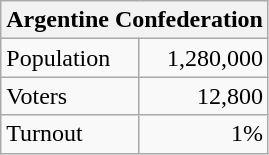<table class="wikitable" style="text-align:right">
<tr>
<th colspan=2>Argentine Confederation</th>
</tr>
<tr>
<td align=left>Population</td>
<td>1,280,000</td>
</tr>
<tr>
<td align=left>Voters</td>
<td>12,800</td>
</tr>
<tr>
<td align=left>Turnout</td>
<td>1%</td>
</tr>
</table>
